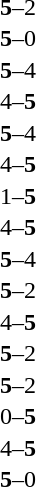<table width="100%" cellspacing="1">
<tr>
<th width45%></th>
<th width10%></th>
<th width45%></th>
</tr>
<tr>
<td></td>
<td align="center"><strong>5</strong>–2</td>
<td></td>
</tr>
<tr>
<td></td>
<td align="center"><strong>5</strong>–0</td>
<td></td>
</tr>
<tr>
<td></td>
<td align="center"><strong>5</strong>–4</td>
<td></td>
</tr>
<tr>
<td></td>
<td align="center">4–<strong>5</strong></td>
<td></td>
</tr>
<tr>
<td></td>
<td align="center"><strong>5</strong>–4</td>
<td></td>
</tr>
<tr>
<td></td>
<td align="center">4–<strong>5</strong></td>
<td></td>
</tr>
<tr>
<td></td>
<td align="center">1–<strong>5</strong></td>
<td></td>
</tr>
<tr>
<td></td>
<td align="center">4–<strong>5</strong></td>
<td></td>
</tr>
<tr>
<td></td>
<td align="center"><strong>5</strong>–4</td>
<td></td>
</tr>
<tr>
<td></td>
<td align="center"><strong>5</strong>–2</td>
<td></td>
</tr>
<tr>
<td></td>
<td align="center">4–<strong>5</strong></td>
<td></td>
</tr>
<tr>
<td></td>
<td align="center"><strong>5</strong>–2</td>
<td></td>
</tr>
<tr>
<td></td>
<td align="center"><strong>5</strong>–2</td>
<td></td>
</tr>
<tr>
<td></td>
<td align="center">0–<strong>5</strong></td>
<td></td>
</tr>
<tr>
<td></td>
<td align="center">4–<strong>5</strong></td>
<td></td>
</tr>
<tr>
<td></td>
<td align="center"><strong>5</strong>–0</td>
<td></td>
</tr>
</table>
